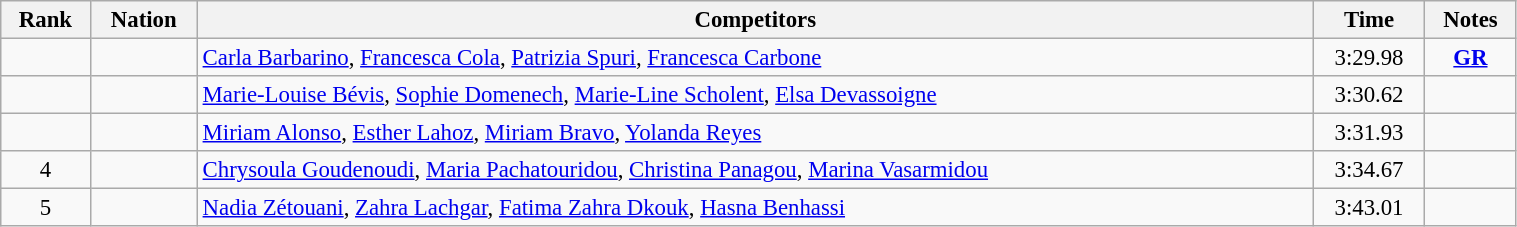<table class="wikitable sortable" width=80% style="text-align:center; font-size:95%">
<tr>
<th>Rank</th>
<th>Nation</th>
<th>Competitors</th>
<th>Time</th>
<th>Notes</th>
</tr>
<tr>
<td></td>
<td align=left></td>
<td align=left><a href='#'>Carla Barbarino</a>, <a href='#'>Francesca Cola</a>, <a href='#'>Patrizia Spuri</a>, <a href='#'>Francesca Carbone</a></td>
<td>3:29.98</td>
<td><strong><a href='#'>GR</a></strong></td>
</tr>
<tr>
<td></td>
<td align=left></td>
<td align=left><a href='#'>Marie-Louise Bévis</a>, <a href='#'>Sophie Domenech</a>, <a href='#'>Marie-Line Scholent</a>, <a href='#'>Elsa Devassoigne</a></td>
<td>3:30.62</td>
<td></td>
</tr>
<tr>
<td></td>
<td align=left></td>
<td align=left><a href='#'>Miriam Alonso</a>, <a href='#'>Esther Lahoz</a>, <a href='#'>Miriam Bravo</a>, <a href='#'>Yolanda Reyes</a></td>
<td>3:31.93</td>
<td></td>
</tr>
<tr>
<td>4</td>
<td align=left></td>
<td align=left><a href='#'>Chrysoula Goudenoudi</a>, <a href='#'>Maria Pachatouridou</a>, <a href='#'>Christina Panagou</a>, <a href='#'>Marina Vasarmidou</a></td>
<td>3:34.67</td>
<td></td>
</tr>
<tr>
<td>5</td>
<td align=left></td>
<td align=left><a href='#'>Nadia Zétouani</a>, <a href='#'>Zahra Lachgar</a>, <a href='#'>Fatima Zahra Dkouk</a>, <a href='#'>Hasna Benhassi</a></td>
<td>3:43.01</td>
<td></td>
</tr>
</table>
